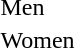<table>
<tr>
<td>Men<br></td>
<td></td>
<td></td>
<td></td>
</tr>
<tr>
<td>Women<br></td>
<td></td>
<td></td>
<td></td>
</tr>
</table>
